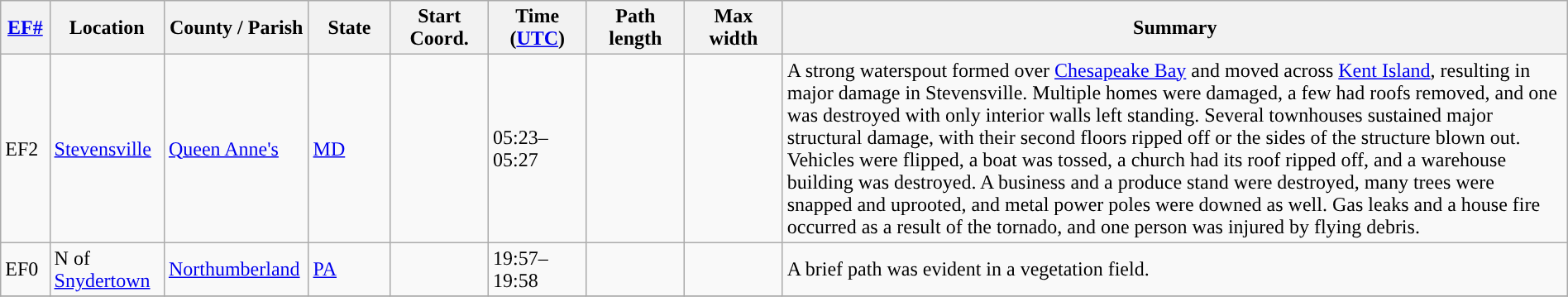<table class="wikitable sortable" style="width:100%;">
<tr>
<th scope="col"  style="width:3%; text-align:center;"><a href='#'>EF#</a></th>
<th scope="col"  style="width:7%; text-align:center;" class="unsortable">Location</th>
<th scope="col"  style="width:6%; text-align:center;" class="unsortable">County / Parish</th>
<th scope="col"  style="width:5%; text-align:center;">State</th>
<th scope="col"  style="width:6%; text-align:center;">Start Coord.</th>
<th scope="col"  style="width:6%; text-align:center;">Time (<a href='#'>UTC</a>)</th>
<th scope="col"  style="width:6%; text-align:center;">Path length</th>
<th scope="col"  style="width:6%; text-align:center;">Max width</th>
<th scope="col" class="unsortable" style="width:48%; text-align:center;">Summary</th>
</tr>
<tr>
<td>EF2</td>
<td><a href='#'>Stevensville</a></td>
<td><a href='#'>Queen Anne's</a></td>
<td><a href='#'>MD</a></td>
<td></td>
<td>05:23–05:27</td>
<td></td>
<td></td>
<td>A strong waterspout formed over <a href='#'>Chesapeake Bay</a> and moved across <a href='#'>Kent Island</a>, resulting in major damage in Stevensville. Multiple homes were damaged, a few had roofs removed, and one was destroyed with only interior walls left standing. Several townhouses sustained major structural damage, with their second floors ripped off or the sides of the structure blown out. Vehicles were flipped, a boat was tossed, a church had its roof ripped off, and a warehouse building was destroyed. A business and a produce stand were destroyed, many trees were snapped and uprooted, and metal power poles were downed as well. Gas leaks and a house fire occurred as a result of the tornado, and one person was injured by flying debris.</td>
</tr>
<tr>
<td>EF0</td>
<td>N of <a href='#'>Snydertown</a></td>
<td><a href='#'>Northumberland</a></td>
<td><a href='#'>PA</a></td>
<td></td>
<td>19:57–19:58</td>
<td></td>
<td></td>
<td>A brief path was evident in a vegetation field.</td>
</tr>
<tr>
</tr>
</table>
